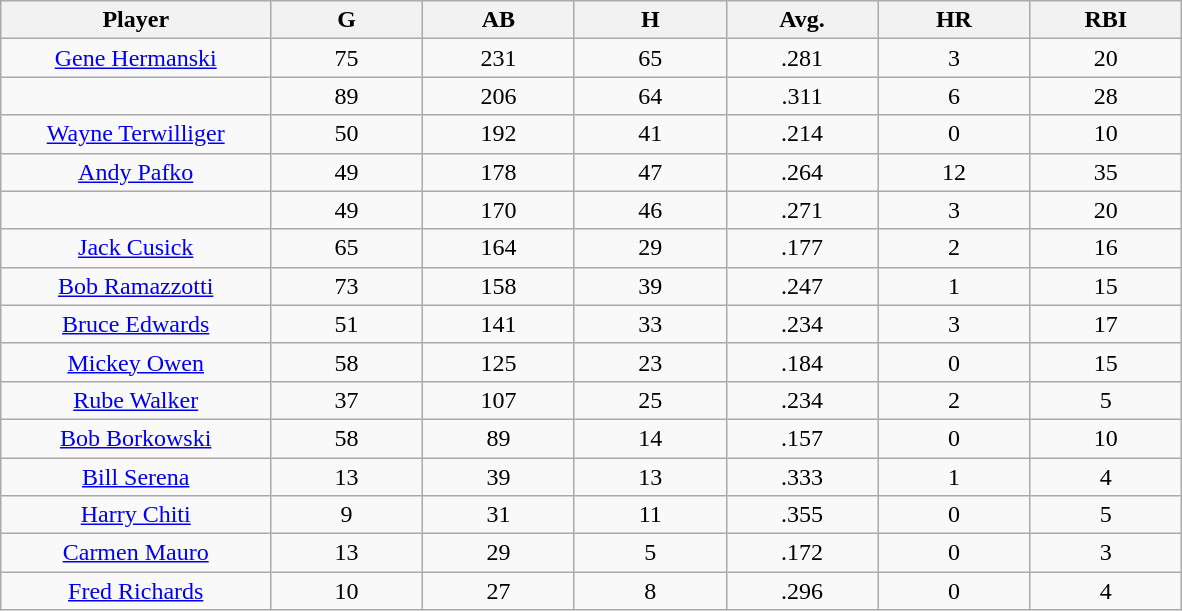<table class="wikitable sortable">
<tr>
<th bgcolor="#DDDDFF" width="16%">Player</th>
<th bgcolor="#DDDDFF" width="9%">G</th>
<th bgcolor="#DDDDFF" width="9%">AB</th>
<th bgcolor="#DDDDFF" width="9%">H</th>
<th bgcolor="#DDDDFF" width="9%">Avg.</th>
<th bgcolor="#DDDDFF" width="9%">HR</th>
<th bgcolor="#DDDDFF" width="9%">RBI</th>
</tr>
<tr align="center">
<td><a href='#'>Gene Hermanski</a></td>
<td>75</td>
<td>231</td>
<td>65</td>
<td>.281</td>
<td>3</td>
<td>20</td>
</tr>
<tr align="center">
<td></td>
<td>89</td>
<td>206</td>
<td>64</td>
<td>.311</td>
<td>6</td>
<td>28</td>
</tr>
<tr align="center">
<td><a href='#'>Wayne Terwilliger</a></td>
<td>50</td>
<td>192</td>
<td>41</td>
<td>.214</td>
<td>0</td>
<td>10</td>
</tr>
<tr align="center">
<td><a href='#'>Andy Pafko</a></td>
<td>49</td>
<td>178</td>
<td>47</td>
<td>.264</td>
<td>12</td>
<td>35</td>
</tr>
<tr align="center">
<td></td>
<td>49</td>
<td>170</td>
<td>46</td>
<td>.271</td>
<td>3</td>
<td>20</td>
</tr>
<tr align="center">
<td><a href='#'>Jack Cusick</a></td>
<td>65</td>
<td>164</td>
<td>29</td>
<td>.177</td>
<td>2</td>
<td>16</td>
</tr>
<tr align="center">
<td><a href='#'>Bob Ramazzotti</a></td>
<td>73</td>
<td>158</td>
<td>39</td>
<td>.247</td>
<td>1</td>
<td>15</td>
</tr>
<tr align="center">
<td><a href='#'>Bruce Edwards</a></td>
<td>51</td>
<td>141</td>
<td>33</td>
<td>.234</td>
<td>3</td>
<td>17</td>
</tr>
<tr align="center">
<td><a href='#'>Mickey Owen</a></td>
<td>58</td>
<td>125</td>
<td>23</td>
<td>.184</td>
<td>0</td>
<td>15</td>
</tr>
<tr align="center">
<td><a href='#'>Rube Walker</a></td>
<td>37</td>
<td>107</td>
<td>25</td>
<td>.234</td>
<td>2</td>
<td>5</td>
</tr>
<tr align="center">
<td><a href='#'>Bob Borkowski</a></td>
<td>58</td>
<td>89</td>
<td>14</td>
<td>.157</td>
<td>0</td>
<td>10</td>
</tr>
<tr align="center">
<td><a href='#'>Bill Serena</a></td>
<td>13</td>
<td>39</td>
<td>13</td>
<td>.333</td>
<td>1</td>
<td>4</td>
</tr>
<tr align="center">
<td><a href='#'>Harry Chiti</a></td>
<td>9</td>
<td>31</td>
<td>11</td>
<td>.355</td>
<td>0</td>
<td>5</td>
</tr>
<tr align="center">
<td><a href='#'>Carmen Mauro</a></td>
<td>13</td>
<td>29</td>
<td>5</td>
<td>.172</td>
<td>0</td>
<td>3</td>
</tr>
<tr align="center">
<td><a href='#'>Fred Richards</a></td>
<td>10</td>
<td>27</td>
<td>8</td>
<td>.296</td>
<td>0</td>
<td>4</td>
</tr>
</table>
